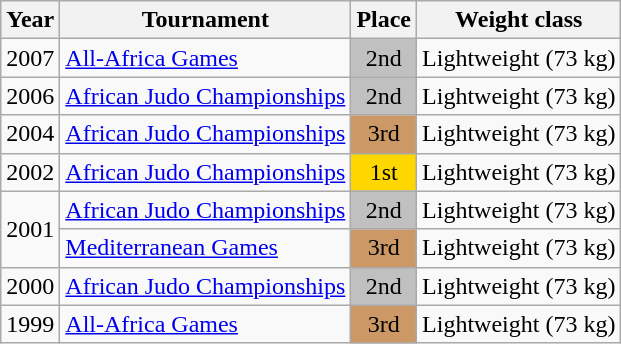<table class=wikitable>
<tr>
<th>Year</th>
<th>Tournament</th>
<th>Place</th>
<th>Weight class</th>
</tr>
<tr>
<td>2007</td>
<td><a href='#'>All-Africa Games</a></td>
<td bgcolor="silver" align="center">2nd</td>
<td>Lightweight (73 kg)</td>
</tr>
<tr>
<td>2006</td>
<td><a href='#'>African Judo Championships</a></td>
<td bgcolor="silver" align="center">2nd</td>
<td>Lightweight (73 kg)</td>
</tr>
<tr>
<td>2004</td>
<td><a href='#'>African Judo Championships</a></td>
<td bgcolor="cc9966" align="center">3rd</td>
<td>Lightweight (73 kg)</td>
</tr>
<tr>
<td>2002</td>
<td><a href='#'>African Judo Championships</a></td>
<td bgcolor="gold" align="center">1st</td>
<td>Lightweight (73 kg)</td>
</tr>
<tr>
<td rowspan=2>2001</td>
<td><a href='#'>African Judo Championships</a></td>
<td bgcolor="silver" align="center">2nd</td>
<td>Lightweight (73 kg)</td>
</tr>
<tr>
<td><a href='#'>Mediterranean Games</a></td>
<td bgcolor="cc9966" align="center">3rd</td>
<td>Lightweight (73 kg)</td>
</tr>
<tr>
<td>2000</td>
<td><a href='#'>African Judo Championships</a></td>
<td bgcolor="silver" align="center">2nd</td>
<td>Lightweight (73 kg)</td>
</tr>
<tr>
<td>1999</td>
<td><a href='#'>All-Africa Games</a></td>
<td bgcolor="cc9966" align="center">3rd</td>
<td>Lightweight (73 kg)</td>
</tr>
</table>
